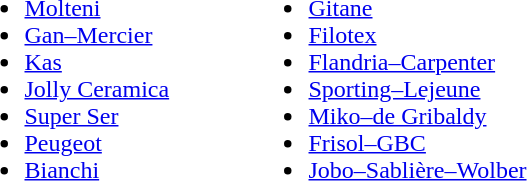<table>
<tr>
<td style="vertical-align:top; width:50%;"><br><ul><li><a href='#'>Molteni</a></li><li><a href='#'>Gan–Mercier</a></li><li><a href='#'>Kas</a></li><li><a href='#'>Jolly Ceramica</a></li><li><a href='#'>Super Ser</a></li><li><a href='#'>Peugeot</a></li><li><a href='#'>Bianchi</a></li></ul></td>
<td style="vertical-align:top; width:50%;"><br><ul><li><a href='#'>Gitane</a></li><li><a href='#'>Filotex</a></li><li><a href='#'>Flandria–Carpenter</a></li><li><a href='#'>Sporting–Lejeune</a></li><li><a href='#'>Miko–de Gribaldy</a></li><li><a href='#'>Frisol–GBC</a></li><li><a href='#'>Jobo–Sablière–Wolber</a></li></ul></td>
</tr>
</table>
